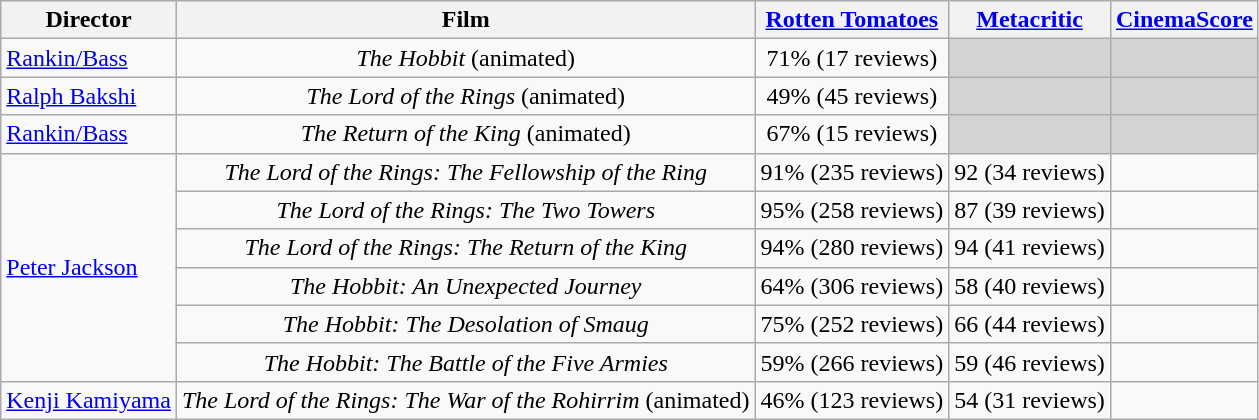<table class="wikitable sortable">
<tr>
<th>Director</th>
<th>Film</th>
<th><a href='#'>Rotten Tomatoes</a></th>
<th><a href='#'>Metacritic</a></th>
<th><a href='#'>CinemaScore</a></th>
</tr>
<tr>
<td><a href='#'>Rankin/Bass</a></td>
<td style="text-align:center;"><em>The Hobbit</em> (animated)</td>
<td style="text-align:center;">71% (17 reviews)</td>
<td style="background:#d3d3d3;"></td>
<td style="background:#d3d3d3;"></td>
</tr>
<tr>
<td><a href='#'>Ralph Bakshi</a></td>
<td style="text-align:center;"><em>The Lord of the Rings</em> (animated)</td>
<td style="text-align:center;">49% (45 reviews)</td>
<td style="background:#d3d3d3;"></td>
<td style="background:#d3d3d3;"></td>
</tr>
<tr>
<td><a href='#'>Rankin/Bass</a></td>
<td style="text-align:center;"><em>The Return of the King</em> (animated)</td>
<td style="text-align:center;">67% (15 reviews)</td>
<td style="background:#d3d3d3;"></td>
<td style="background:#d3d3d3;"></td>
</tr>
<tr>
<td rowspan="6"><a href='#'>Peter Jackson</a></td>
<td style="text-align:center;"><em>The Lord of the Rings: The Fellowship of the Ring</em></td>
<td style="text-align:center;">91% (235 reviews)</td>
<td style="text-align:center;">92 (34 reviews)</td>
<td style="text-align:center;"></td>
</tr>
<tr>
<td style="text-align:center;"><em>The Lord of the Rings: The Two Towers</em></td>
<td style="text-align:center;">95% (258 reviews)</td>
<td style="text-align:center;">87 (39 reviews)</td>
<td style="text-align:center;">  </td>
</tr>
<tr>
<td style="text-align:center;"><em>The Lord of the Rings: The Return of the King</em></td>
<td style="text-align:center;">94% (280 reviews)</td>
<td style="text-align:center;">94 (41 reviews)</td>
<td style="text-align:center;"></td>
</tr>
<tr>
<td style="text-align:center;"><em>The Hobbit: An Unexpected Journey</em></td>
<td style="text-align:center;">64% (306 reviews)</td>
<td style="text-align:center;">58 (40 reviews)</td>
<td style="text-align:center;"> </td>
</tr>
<tr>
<td style="text-align:center;"><em>The Hobbit: The Desolation of Smaug</em></td>
<td style="text-align:center;">75% (252 reviews)</td>
<td style="text-align:center;">66 (44 reviews)</td>
<td style="text-align:center;"></td>
</tr>
<tr>
<td style="text-align:center;"><em>The Hobbit: The Battle of the Five Armies</em></td>
<td style="text-align:center;">59% (266 reviews)</td>
<td style="text-align:center;">59 (46 reviews)</td>
<td style="text-align:center;"></td>
</tr>
<tr>
<td><a href='#'>Kenji Kamiyama</a></td>
<td style="text-align:center;"><em>The Lord of the Rings: The War of the Rohirrim</em> (animated)</td>
<td style="text-align:center;">46% (123 reviews)</td>
<td style="text-align:center;">54 (31 reviews)</td>
<td style="text-align:center;"></td>
</tr>
</table>
